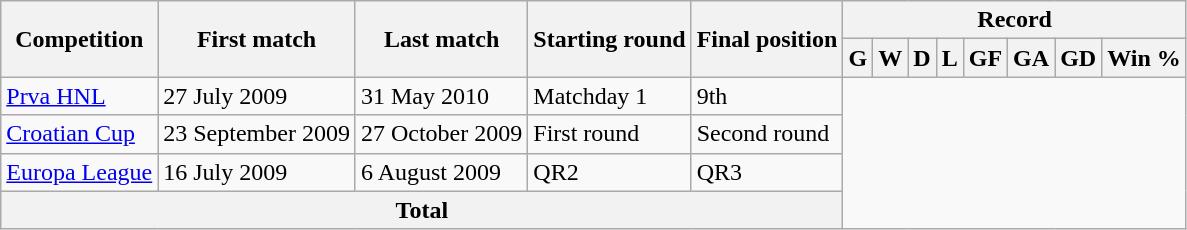<table class="wikitable" style="text-align: center">
<tr>
<th rowspan="2">Competition</th>
<th rowspan="2">First match</th>
<th rowspan="2">Last match</th>
<th rowspan="2">Starting round</th>
<th rowspan="2">Final position</th>
<th colspan="8">Record</th>
</tr>
<tr>
<th>G</th>
<th>W</th>
<th>D</th>
<th>L</th>
<th>GF</th>
<th>GA</th>
<th>GD</th>
<th>Win %</th>
</tr>
<tr>
<td align=left><a href='#'>Prva HNL</a></td>
<td align=left>27 July 2009</td>
<td align=left>31 May 2010</td>
<td align=left>Matchday 1</td>
<td align=left>9th<br></td>
</tr>
<tr>
<td align=left><a href='#'>Croatian Cup</a></td>
<td align=left>23 September 2009</td>
<td align=left>27 October 2009</td>
<td align=left>First round</td>
<td align=left>Second round<br></td>
</tr>
<tr>
<td align=left><a href='#'>Europa League</a></td>
<td align=left>16 July 2009</td>
<td align=left>6 August 2009</td>
<td align=left>QR2</td>
<td align=left>QR3<br></td>
</tr>
<tr>
<th colspan="5">Total<br></th>
</tr>
</table>
